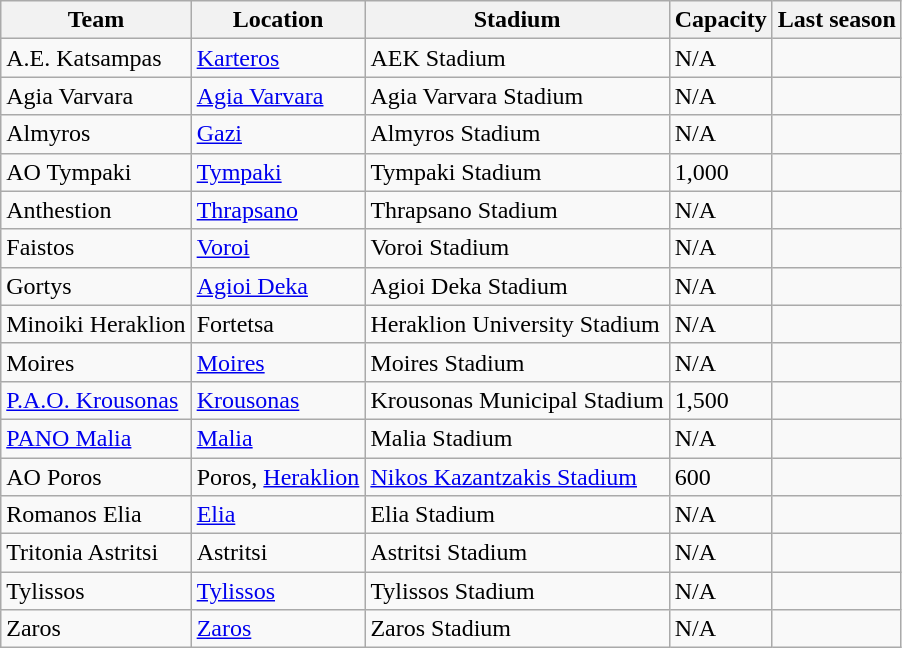<table class="wikitable sortable">
<tr>
<th>Team</th>
<th>Location</th>
<th>Stadium</th>
<th>Capacity</th>
<th>Last season</th>
</tr>
<tr>
<td>A.E. Katsampas</td>
<td><a href='#'>Karteros</a></td>
<td>AEK Stadium</td>
<td>N/A</td>
<td></td>
</tr>
<tr>
<td>Agia Varvara</td>
<td><a href='#'>Agia Varvara</a></td>
<td>Agia Varvara Stadium</td>
<td>N/A</td>
<td></td>
</tr>
<tr>
<td>Almyros</td>
<td><a href='#'>Gazi</a></td>
<td>Almyros Stadium</td>
<td>N/A</td>
<td></td>
</tr>
<tr>
<td>AO Tympaki</td>
<td><a href='#'>Tympaki</a></td>
<td>Tympaki Stadium</td>
<td>1,000</td>
<td></td>
</tr>
<tr>
<td>Anthestion</td>
<td><a href='#'>Thrapsano</a></td>
<td>Thrapsano Stadium</td>
<td>N/A</td>
<td></td>
</tr>
<tr>
<td>Faistos</td>
<td><a href='#'>Voroi</a></td>
<td>Voroi Stadium</td>
<td>N/A</td>
<td></td>
</tr>
<tr>
<td>Gortys</td>
<td><a href='#'>Agioi Deka</a></td>
<td>Agioi Deka Stadium</td>
<td>N/A</td>
<td></td>
</tr>
<tr>
<td>Minoiki Heraklion</td>
<td>Fortetsa</td>
<td>Heraklion University Stadium</td>
<td>N/A</td>
<td></td>
</tr>
<tr>
<td>Moires</td>
<td><a href='#'>Moires</a></td>
<td>Moires Stadium</td>
<td>N/A</td>
<td></td>
</tr>
<tr>
<td><a href='#'>P.A.O. Krousonas</a></td>
<td><a href='#'>Krousonas</a></td>
<td>Krousonas Municipal Stadium</td>
<td>1,500</td>
<td></td>
</tr>
<tr>
<td><a href='#'>PANO Malia</a></td>
<td><a href='#'>Malia</a></td>
<td>Malia Stadium</td>
<td>N/A</td>
<td></td>
</tr>
<tr>
<td>AO Poros</td>
<td>Poros, <a href='#'>Heraklion</a></td>
<td><a href='#'>Nikos Kazantzakis Stadium</a></td>
<td>600</td>
<td></td>
</tr>
<tr>
<td>Romanos Elia</td>
<td><a href='#'>Elia</a></td>
<td>Elia Stadium</td>
<td>N/A</td>
<td></td>
</tr>
<tr>
<td>Tritonia Astritsi</td>
<td>Astritsi</td>
<td>Astritsi Stadium</td>
<td>N/A</td>
<td></td>
</tr>
<tr>
<td>Tylissos</td>
<td><a href='#'>Tylissos</a></td>
<td>Tylissos Stadium</td>
<td>N/A</td>
<td></td>
</tr>
<tr>
<td>Zaros</td>
<td><a href='#'>Zaros</a></td>
<td>Zaros Stadium</td>
<td>N/A</td>
<td></td>
</tr>
</table>
